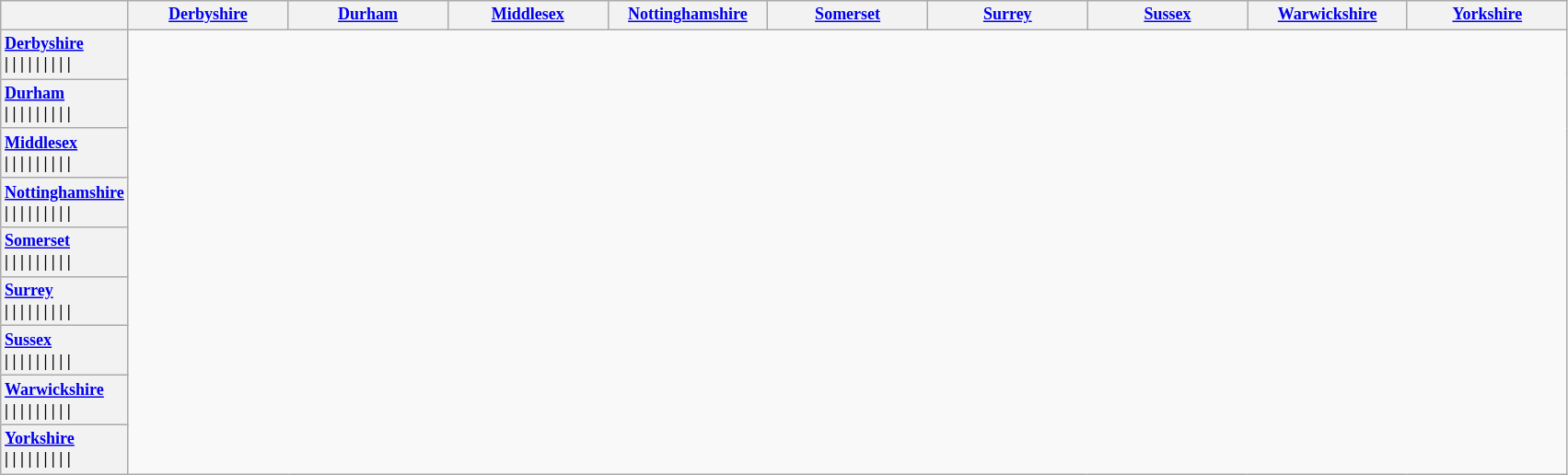<table class="wikitable" style="font-size: 75%; text-align:left;">
<tr>
<th style="width:50px; text-align:center;"></th>
<th width=110><a href='#'>Derbyshire</a></th>
<th width=110><a href='#'>Durham</a></th>
<th width=110><a href='#'>Middlesex</a></th>
<th width=110><a href='#'>Nottinghamshire</a></th>
<th width=110><a href='#'>Somerset</a></th>
<th width=110><a href='#'>Surrey</a></th>
<th width=110><a href='#'>Sussex</a></th>
<th width=110><a href='#'>Warwickshire</a></th>
<th width=110><a href='#'>Yorkshire</a></th>
</tr>
<tr>
<th style="text-align:left; border-left:none"><a href='#'>Derbyshire</a><br> | 
 | 
 | 
 | 
 | 
 | 
 | 
 | 
 | </th>
</tr>
<tr>
<th style="text-align:left; border-left:none"><a href='#'>Durham</a><br> | 
 | 
 | 
 | 
 | 
 | 
 | 
 | 
 | </th>
</tr>
<tr>
<th style="text-align:left; border-left:none"><a href='#'>Middlesex</a><br> | 
 | 
 | 
 | 
 | 
 | 
 | 
 | 
 | </th>
</tr>
<tr>
<th style="text-align:left; border-left:none"><a href='#'>Nottinghamshire</a><br> | 
 | 
 | 
 | 
 | 
 | 
 | 
 | 
 | </th>
</tr>
<tr>
<th style="text-align:left; border-left:none"><a href='#'>Somerset</a><br> | 
 | 
 | 
 | 
 | 
 | 
 | 
 | 
 | </th>
</tr>
<tr>
<th style="text-align:left; border-left:none"><a href='#'>Surrey</a><br> | 
 | 
 | 
 | 
 | 
 | 
 | 
 | 
 | </th>
</tr>
<tr>
<th style="text-align:left; border-left:none"><a href='#'>Sussex</a><br> | 
 | 
 | 
 | 
 | 
 | 
 | 
 | 
 | </th>
</tr>
<tr>
<th style="text-align:left; border-left:none"><a href='#'>Warwickshire</a><br> | 
 | 
 | 
 | 
 | 
 | 
 | 
 | 
 | </th>
</tr>
<tr>
<th style="text-align:left; border-left:none"><a href='#'>Yorkshire</a><br> | 
 | 
 | 
 | 
 | 
 | 
 | 
 | 
 | </th>
</tr>
</table>
